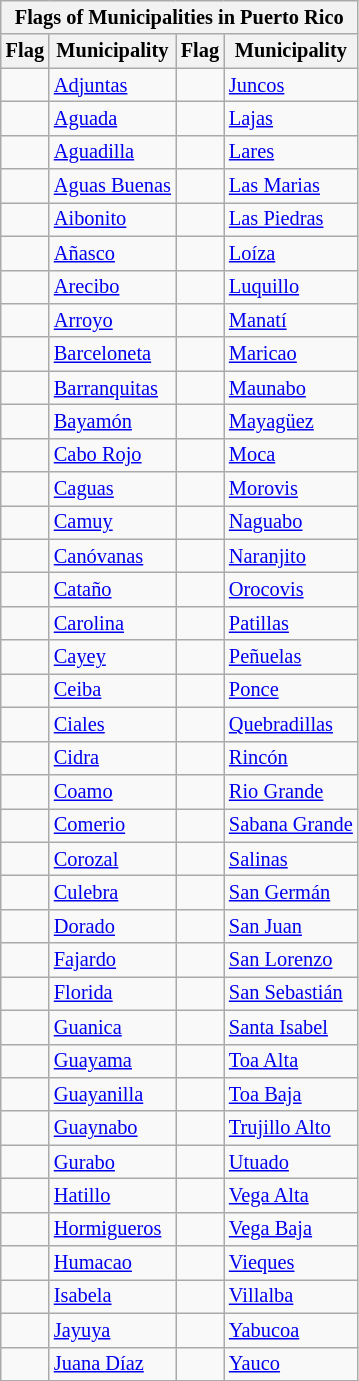<table class="wikitable"style="font-size:85%;">
<tr>
<th colspan=4>Flags of Municipalities in Puerto Rico</th>
</tr>
<tr>
<th>Flag</th>
<th>Municipality</th>
<th>Flag</th>
<th>Municipality</th>
</tr>
<tr>
<td></td>
<td><a href='#'>Adjuntas</a></td>
<td></td>
<td><a href='#'>Juncos</a></td>
</tr>
<tr>
<td></td>
<td><a href='#'>Aguada</a></td>
<td></td>
<td><a href='#'>Lajas</a></td>
</tr>
<tr>
<td></td>
<td><a href='#'>Aguadilla</a></td>
<td></td>
<td><a href='#'>Lares</a></td>
</tr>
<tr>
<td></td>
<td><a href='#'>Aguas Buenas</a></td>
<td></td>
<td><a href='#'>Las Marias</a></td>
</tr>
<tr>
<td></td>
<td><a href='#'>Aibonito</a></td>
<td></td>
<td><a href='#'>Las Piedras</a></td>
</tr>
<tr>
<td></td>
<td><a href='#'>Añasco</a></td>
<td></td>
<td><a href='#'>Loíza</a></td>
</tr>
<tr>
<td></td>
<td><a href='#'>Arecibo</a></td>
<td></td>
<td><a href='#'>Luquillo</a></td>
</tr>
<tr>
<td></td>
<td><a href='#'>Arroyo</a></td>
<td></td>
<td><a href='#'>Manatí</a></td>
</tr>
<tr>
<td></td>
<td><a href='#'>Barceloneta</a></td>
<td></td>
<td><a href='#'>Maricao</a></td>
</tr>
<tr>
<td></td>
<td><a href='#'>Barranquitas</a></td>
<td></td>
<td><a href='#'>Maunabo</a></td>
</tr>
<tr>
<td></td>
<td><a href='#'>Bayamón</a></td>
<td></td>
<td><a href='#'>Mayagüez</a></td>
</tr>
<tr>
<td></td>
<td><a href='#'>Cabo Rojo</a></td>
<td></td>
<td><a href='#'>Moca</a></td>
</tr>
<tr>
<td></td>
<td><a href='#'>Caguas</a></td>
<td></td>
<td><a href='#'>Morovis</a></td>
</tr>
<tr>
<td></td>
<td><a href='#'>Camuy</a></td>
<td></td>
<td><a href='#'>Naguabo</a></td>
</tr>
<tr>
<td></td>
<td><a href='#'>Canóvanas</a></td>
<td></td>
<td><a href='#'>Naranjito</a></td>
</tr>
<tr>
<td></td>
<td><a href='#'>Cataño</a></td>
<td></td>
<td><a href='#'>Orocovis</a></td>
</tr>
<tr>
<td></td>
<td><a href='#'>Carolina</a></td>
<td></td>
<td><a href='#'>Patillas</a></td>
</tr>
<tr>
<td></td>
<td><a href='#'>Cayey</a></td>
<td></td>
<td><a href='#'>Peñuelas</a></td>
</tr>
<tr>
<td></td>
<td><a href='#'>Ceiba</a></td>
<td></td>
<td><a href='#'>Ponce</a></td>
</tr>
<tr>
<td></td>
<td><a href='#'>Ciales</a></td>
<td></td>
<td><a href='#'>Quebradillas</a></td>
</tr>
<tr>
<td></td>
<td><a href='#'>Cidra</a></td>
<td></td>
<td><a href='#'>Rincón</a></td>
</tr>
<tr>
<td></td>
<td><a href='#'>Coamo</a></td>
<td></td>
<td><a href='#'>Rio Grande</a></td>
</tr>
<tr>
<td></td>
<td><a href='#'>Comerio</a></td>
<td></td>
<td><a href='#'>Sabana Grande</a></td>
</tr>
<tr>
<td></td>
<td><a href='#'>Corozal</a></td>
<td></td>
<td><a href='#'>Salinas</a></td>
</tr>
<tr>
<td></td>
<td><a href='#'>Culebra</a></td>
<td></td>
<td><a href='#'>San Germán</a></td>
</tr>
<tr>
<td></td>
<td><a href='#'>Dorado</a></td>
<td></td>
<td><a href='#'>San Juan</a></td>
</tr>
<tr>
<td></td>
<td><a href='#'>Fajardo</a></td>
<td></td>
<td><a href='#'>San Lorenzo</a></td>
</tr>
<tr>
<td></td>
<td><a href='#'>Florida</a></td>
<td></td>
<td><a href='#'>San Sebastián</a></td>
</tr>
<tr>
<td></td>
<td><a href='#'>Guanica</a></td>
<td></td>
<td><a href='#'>Santa Isabel</a></td>
</tr>
<tr>
<td></td>
<td><a href='#'>Guayama</a></td>
<td></td>
<td><a href='#'>Toa Alta</a></td>
</tr>
<tr>
<td></td>
<td><a href='#'>Guayanilla</a></td>
<td></td>
<td><a href='#'>Toa Baja</a></td>
</tr>
<tr>
<td></td>
<td><a href='#'>Guaynabo</a></td>
<td></td>
<td><a href='#'>Trujillo Alto</a></td>
</tr>
<tr>
<td></td>
<td><a href='#'>Gurabo</a></td>
<td></td>
<td><a href='#'>Utuado</a></td>
</tr>
<tr>
<td></td>
<td><a href='#'>Hatillo</a></td>
<td></td>
<td><a href='#'>Vega Alta</a></td>
</tr>
<tr>
<td></td>
<td><a href='#'>Hormigueros</a></td>
<td></td>
<td><a href='#'>Vega Baja</a></td>
</tr>
<tr>
<td></td>
<td><a href='#'>Humacao</a></td>
<td></td>
<td><a href='#'>Vieques</a></td>
</tr>
<tr>
<td></td>
<td><a href='#'>Isabela</a></td>
<td></td>
<td><a href='#'>Villalba</a></td>
</tr>
<tr>
<td></td>
<td><a href='#'>Jayuya</a></td>
<td></td>
<td><a href='#'>Yabucoa</a></td>
</tr>
<tr>
<td></td>
<td><a href='#'>Juana Díaz</a></td>
<td></td>
<td><a href='#'>Yauco</a></td>
</tr>
<tr>
</tr>
</table>
